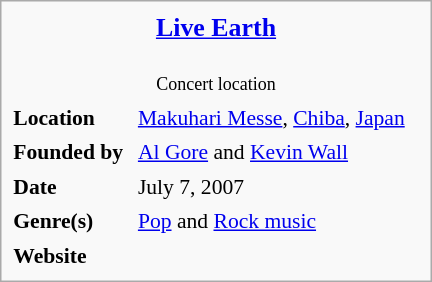<table class="infobox" style="width: 20em; float:right; clear:right; font-size:90%" cellspacing="4">
<tr style="vertical-align: top;">
<th colspan="2" style="text-align: center;"><big><strong><a href='#'>Live Earth</a></strong></big></th>
</tr>
<tr style="vertical-align: top;">
<td colspan="2" style="text-align: center;"></td>
</tr>
<tr style="vertical-align: top;">
<td colspan="2" style="text-align: center;"></td>
</tr>
<tr style="vertical-align: top;">
<td colspan="2" style="text-align: center;"><small>Concert location</small></td>
</tr>
<tr style="vertical-align: top;">
<td><strong>Location</strong></td>
<td><a href='#'>Makuhari Messe</a>, <a href='#'>Chiba</a>, <a href='#'>Japan</a></td>
</tr>
<tr style="vertical-align: top;">
<td><strong>Founded by</strong></td>
<td><a href='#'>Al Gore</a> and <a href='#'>Kevin Wall</a></td>
</tr>
<tr style="vertical-align: top;">
<td><strong>Date</strong></td>
<td>July 7, 2007</td>
</tr>
<tr style="vertical-align: top;">
<td><strong>Genre(s)</strong></td>
<td><a href='#'>Pop</a> and <a href='#'>Rock music</a></td>
</tr>
<tr style="vertical-align: top;">
<td><strong>Website</strong></td>
<td></td>
</tr>
</table>
